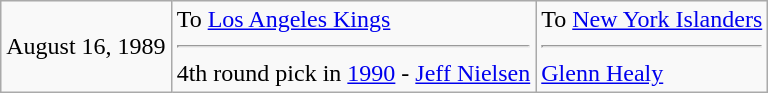<table class="wikitable">
<tr>
<td>August 16, 1989</td>
<td valign="top">To <a href='#'>Los Angeles Kings</a><hr>4th round pick in <a href='#'>1990</a> - <a href='#'>Jeff Nielsen</a></td>
<td valign="top">To <a href='#'>New York Islanders</a><hr><a href='#'>Glenn Healy</a></td>
</tr>
</table>
